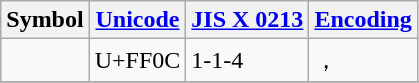<table class="wikitable">
<tr>
<th>Symbol</th>
<th><a href='#'>Unicode</a></th>
<th><a href='#'>JIS X 0213</a></th>
<th><a href='#'>Encoding</a></th>
</tr>
<tr>
<td></td>
<td>U+FF0C</td>
<td>1-1-4</td>
<td>&#65292;</td>
</tr>
<tr>
</tr>
</table>
